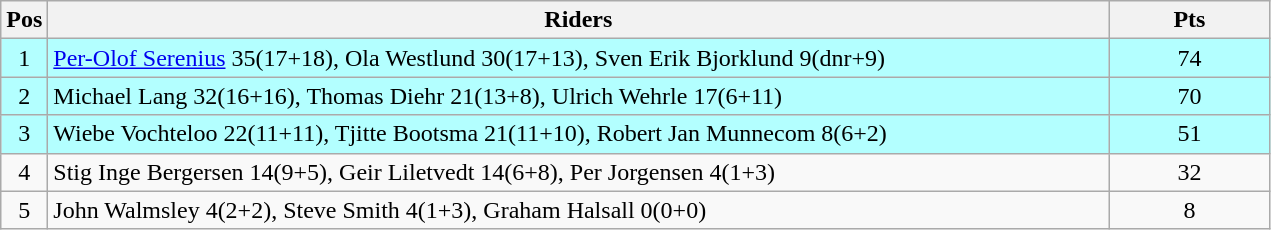<table class="wikitable" style="font-size: 100%">
<tr>
<th width=20>Pos</th>
<th width=700>Riders</th>
<th width=100>Pts</th>
</tr>
<tr align=center style="background-color: #b3ffff;">
<td>1</td>
<td align="left"> <a href='#'>Per-Olof Serenius</a> 35(17+18), Ola Westlund 30(17+13), Sven Erik Bjorklund 9(dnr+9)</td>
<td>74</td>
</tr>
<tr align=center style="background-color: #b3ffff;">
<td>2</td>
<td align="left"> Michael Lang 32(16+16), Thomas Diehr 21(13+8), Ulrich Wehrle 17(6+11)</td>
<td>70</td>
</tr>
<tr align=center style="background-color: #b3ffff;">
<td>3</td>
<td align="left"> Wiebe Vochteloo 22(11+11), Tjitte Bootsma 21(11+10), Robert Jan Munnecom 8(6+2)</td>
<td>51</td>
</tr>
<tr align=center>
<td>4</td>
<td align="left"> Stig Inge Bergersen 14(9+5), Geir Liletvedt 14(6+8), Per Jorgensen 4(1+3)</td>
<td>32</td>
</tr>
<tr align=center>
<td>5</td>
<td align="left"> John Walmsley 4(2+2), Steve Smith 4(1+3), Graham Halsall 0(0+0)</td>
<td>8</td>
</tr>
</table>
